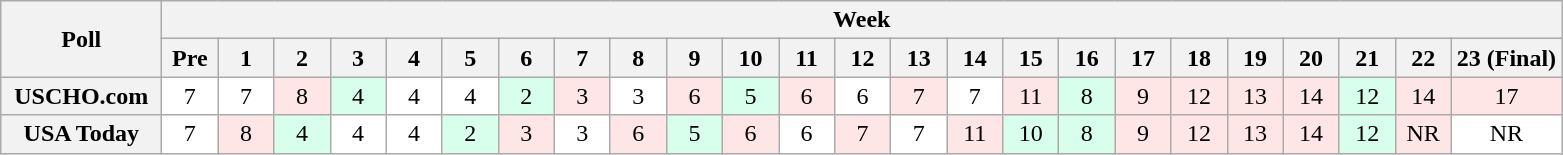<table class="wikitable" style="white-space:nowrap;">
<tr>
<th scope="col" width="100" rowspan="2">Poll</th>
<th colspan="25">Week</th>
</tr>
<tr>
<th scope="col" width="30">Pre</th>
<th scope="col" width="30">1</th>
<th scope="col" width="30">2</th>
<th scope="col" width="30">3</th>
<th scope="col" width="30">4</th>
<th scope="col" width="30">5</th>
<th scope="col" width="30">6</th>
<th scope="col" width="30">7</th>
<th scope="col" width="30">8</th>
<th scope="col" width="30">9</th>
<th scope="col" width="30">10</th>
<th scope="col" width="30">11</th>
<th scope="col" width="30">12</th>
<th scope="col" width="30">13</th>
<th scope="col" width="30">14</th>
<th scope="col" width="30">15</th>
<th scope="col" width="30">16</th>
<th scope="col" width="30">17</th>
<th scope="col" width="30">18</th>
<th scope="col" width="30">19</th>
<th scope="col" width="30">20</th>
<th scope="col" width="30">21</th>
<th scope="col" width="30">22</th>
<th scope="col" width="30">23 (Final)</th>
</tr>
<tr style="text-align:center;">
<th>USCHO.com</th>
<td bgcolor=FFFFFF>7</td>
<td bgcolor=FFFFFF>7</td>
<td bgcolor=FFE6E6>8</td>
<td bgcolor=D8FFEB>4</td>
<td bgcolor=FFFFFF>4</td>
<td bgcolor=FFFFFF>4</td>
<td bgcolor=D8FFEB>2</td>
<td bgcolor=FFE6E6>3</td>
<td bgcolor=FFFFFF>3</td>
<td bgcolor=FFE6E6>6</td>
<td bgcolor=D8FFEB>5</td>
<td bgcolor=FFE6E6>6</td>
<td bgcolor=FFFFFF>6</td>
<td bgcolor=FFE6E6>7</td>
<td bgcolor=FFFFFF>7</td>
<td bgcolor=FFE6E6>11</td>
<td bgcolor=D8FFEB>8</td>
<td bgcolor=FFE6E6>9</td>
<td bgcolor=FFE6E6>12</td>
<td bgcolor=FFE6E6>13</td>
<td bgcolor=FFE6E6>14</td>
<td bgcolor=D8FFEB>12</td>
<td bgcolor=FFE6E6>14</td>
<td bgcolor=FFE6E6>17</td>
</tr>
<tr style="text-align:center;">
<th>USA Today</th>
<td bgcolor=FFFFFF>7</td>
<td bgcolor=FFE6E6>8</td>
<td bgcolor=D8FFEB>4</td>
<td bgcolor=FFFFFF>4</td>
<td bgcolor=FFFFFF>4</td>
<td bgcolor=D8FFEB>2</td>
<td bgcolor=FFE6E6>3</td>
<td bgcolor=FFFFFF>3</td>
<td bgcolor=FFE6E6>6</td>
<td bgcolor=D8FFEB>5</td>
<td bgcolor=FFE6E6>6</td>
<td bgcolor=FFFFFF>6</td>
<td bgcolor=FFE6E6>7</td>
<td bgcolor=FFFFFF>7</td>
<td bgcolor=FFE6E6>11</td>
<td bgcolor=D8FFEB>10</td>
<td bgcolor=D8FFEB>8</td>
<td bgcolor=FFE6E6>9</td>
<td bgcolor=FFE6E6>12</td>
<td bgcolor=FFE6E6>13</td>
<td bgcolor=FFE6E6>14</td>
<td bgcolor=D8FFEB>12</td>
<td bgcolor=FFE6E6>NR</td>
<td bgcolor=FFFFFF>NR</td>
</tr>
</table>
